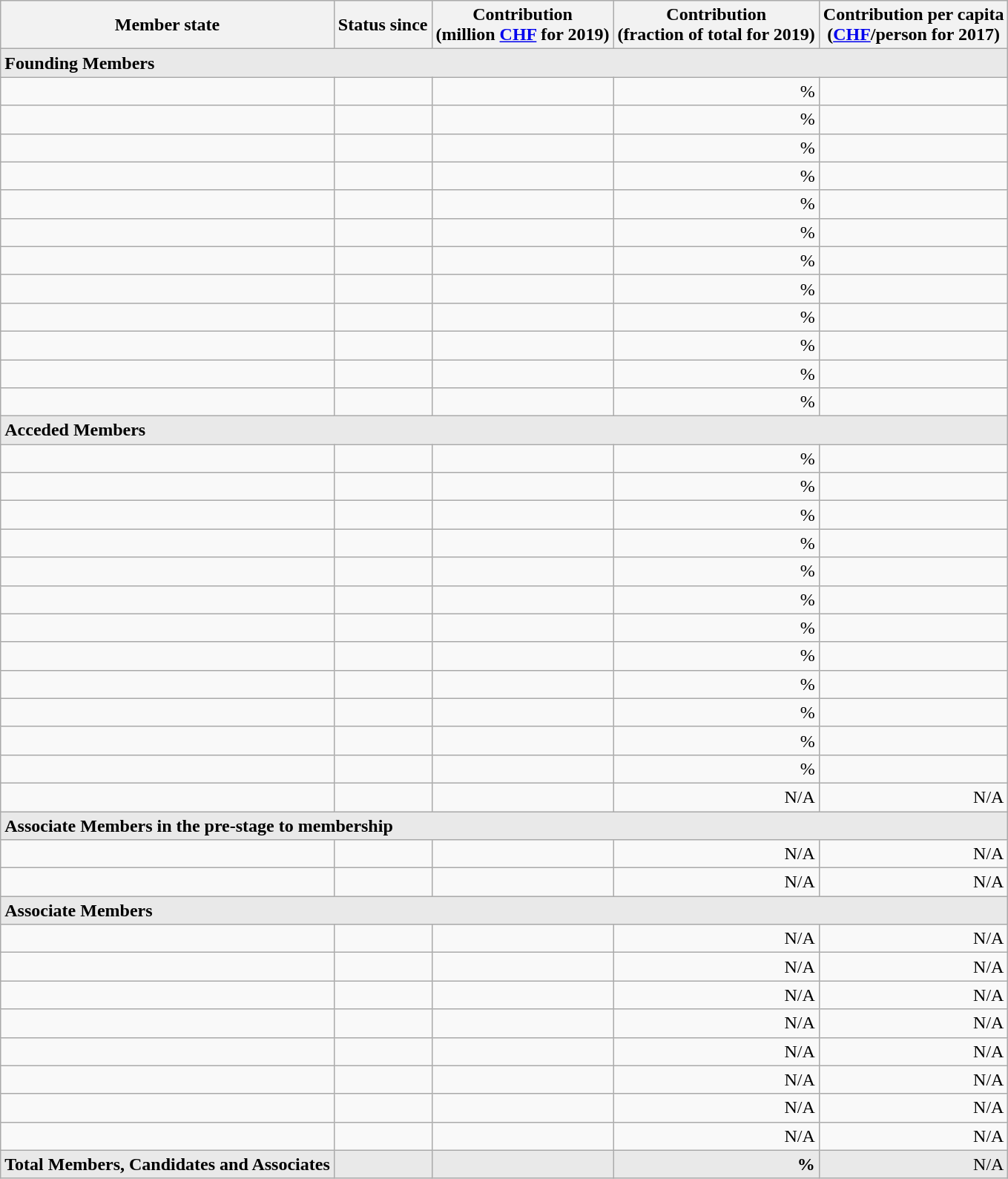<table class="wikitable sortable">
<tr>
<th>Member state</th>
<th>Status since</th>
<th>Contribution<br>(million <a href='#'>CHF</a> for 2019)</th>
<th>Contribution<br>(fraction of total for 2019)</th>
<th>Contribution per capita<br>(<a href='#'>CHF</a>/person for 2017)</th>
</tr>
<tr class="sortbottom" style="background:#e9e9e9;">
<td colspan=5><strong>Founding Members</strong></td>
</tr>
<tr>
<td></td>
<td></td>
<td style="text-align:right;"></td>
<td style="text-align:right;">%</td>
<td style="text-align:right;"></td>
</tr>
<tr>
<td></td>
<td></td>
<td style="text-align:right;"></td>
<td style="text-align:right;">%</td>
<td style="text-align:right;"></td>
</tr>
<tr>
<td></td>
<td></td>
<td style="text-align:right;"></td>
<td style="text-align:right;">%</td>
<td style="text-align:right;"></td>
</tr>
<tr>
<td></td>
<td></td>
<td style="text-align:right;"></td>
<td style="text-align:right;">%</td>
<td style="text-align:right;"></td>
</tr>
<tr>
<td></td>
<td></td>
<td style="text-align:right;"></td>
<td style="text-align:right;">%</td>
<td style="text-align:right;"></td>
</tr>
<tr>
<td></td>
<td></td>
<td style="text-align:right;"></td>
<td style="text-align:right;">%</td>
<td style="text-align:right;"></td>
</tr>
<tr>
<td></td>
<td></td>
<td style="text-align:right;"></td>
<td style="text-align:right;">%</td>
<td style="text-align:right;"></td>
</tr>
<tr>
<td></td>
<td></td>
<td style="text-align:right;"></td>
<td style="text-align:right;">%</td>
<td style="text-align:right;"></td>
</tr>
<tr>
<td></td>
<td></td>
<td style="text-align:right;"></td>
<td style="text-align:right;">%</td>
<td style="text-align:right;"></td>
</tr>
<tr>
<td></td>
<td></td>
<td style="text-align:right;"></td>
<td style="text-align:right;">%</td>
<td style="text-align:right;"></td>
</tr>
<tr>
<td></td>
<td></td>
<td style="text-align:right;"></td>
<td style="text-align:right;">%</td>
<td style="text-align:right;"></td>
</tr>
<tr>
<td><em></em></td>
<td><em></em></td>
<td style="text-align:right;"></td>
<td style="text-align:right;">%</td>
<td style="text-align:right;"></td>
</tr>
<tr class="sortbottom" style="background:#e9e9e9;">
<td colspan=5><strong>Acceded Members</strong></td>
</tr>
<tr>
<td></td>
<td></td>
<td style="text-align:right;"></td>
<td style="text-align:right;">%</td>
<td style="text-align:right;"></td>
</tr>
<tr>
<td></td>
<td></td>
<td style="text-align:right;"></td>
<td style="text-align:right;">%</td>
<td style="text-align:right;"></td>
</tr>
<tr>
<td></td>
<td></td>
<td style="text-align:right;"></td>
<td style="text-align:right;">%</td>
<td style="text-align:right;"></td>
</tr>
<tr>
<td></td>
<td></td>
<td style="text-align:right;"></td>
<td style="text-align:right;">%</td>
<td style="text-align:right;"></td>
</tr>
<tr>
<td></td>
<td></td>
<td style="text-align:right;"></td>
<td style="text-align:right;">%</td>
<td style="text-align:right;"></td>
</tr>
<tr>
<td></td>
<td></td>
<td style="text-align:right;"></td>
<td style="text-align:right;">%</td>
<td style="text-align:right;"></td>
</tr>
<tr>
<td></td>
<td></td>
<td style="text-align:right;"></td>
<td style="text-align:right;">%</td>
<td style="text-align:right;"></td>
</tr>
<tr>
<td></td>
<td></td>
<td style="text-align:right;"></td>
<td style="text-align:right;">%</td>
<td style="text-align:right;"></td>
</tr>
<tr>
<td></td>
<td></td>
<td style="text-align:right;"></td>
<td style="text-align:right;">%</td>
<td style="text-align:right;"></td>
</tr>
<tr>
<td></td>
<td></td>
<td style="text-align:right;"></td>
<td style="text-align:right;">%</td>
<td style="text-align:right;"></td>
</tr>
<tr>
<td></td>
<td></td>
<td style="text-align:right;"></td>
<td style="text-align:right;">%</td>
<td style="text-align:right;"></td>
</tr>
<tr>
<td></td>
<td></td>
<td style="text-align:right;"></td>
<td style="text-align:right;">%</td>
<td style="text-align:right;"></td>
</tr>
<tr>
<td></td>
<td></td>
<td style="text-align:right;"></td>
<td style="text-align:right;">N/A</td>
<td style="text-align:right;">N/A</td>
</tr>
<tr class="sortbottom" style="background:#e9e9e9;">
<td colspan=5><strong>Associate Members in the pre-stage to membership</strong></td>
</tr>
<tr>
<td></td>
<td></td>
<td style="text-align:right;"></td>
<td style="text-align:right;">N/A</td>
<td style="text-align:right;">N/A</td>
</tr>
<tr>
<td></td>
<td></td>
<td style="text-align:right;"></td>
<td style="text-align:right;">N/A</td>
<td style="text-align:right;">N/A</td>
</tr>
<tr class="sortbottom" style="background:#e9e9e9;">
<td colspan=5><strong>Associate Members</strong></td>
</tr>
<tr>
<td></td>
<td></td>
<td style="text-align:right;"></td>
<td style="text-align:right;">N/A</td>
<td style="text-align:right;">N/A</td>
</tr>
<tr>
<td></td>
<td></td>
<td style="text-align:right;"></td>
<td style="text-align:right;">N/A</td>
<td style="text-align:right;">N/A</td>
</tr>
<tr>
<td></td>
<td></td>
<td style="text-align:right;"></td>
<td style="text-align:right;">N/A</td>
<td style="text-align:right;">N/A</td>
</tr>
<tr>
<td></td>
<td></td>
<td style="text-align:right;"></td>
<td style="text-align:right;">N/A</td>
<td style="text-align:right;">N/A</td>
</tr>
<tr>
<td></td>
<td></td>
<td style="text-align:right;"></td>
<td style="text-align:right;">N/A</td>
<td style="text-align:right;">N/A</td>
</tr>
<tr>
<td></td>
<td></td>
<td style="text-align:right;"></td>
<td style="text-align:right;">N/A</td>
<td style="text-align:right;">N/A</td>
</tr>
<tr>
<td></td>
<td></td>
<td style="text-align:right;"></td>
<td style="text-align:right;">N/A</td>
<td style="text-align:right;">N/A</td>
</tr>
<tr>
<td></td>
<td></td>
<td style="text-align:right;"></td>
<td style="text-align:right;">N/A</td>
<td style="text-align:right;">N/A</td>
</tr>
<tr class="sortbottom" style="background:#e9e9e9;">
<td><strong>Total Members, Candidates and Associates</strong></td>
<td></td>
<td style="text-align:right;"><strong></strong></td>
<td style="text-align:right;"><strong>%</strong></td>
<td style="text-align:right;">N/A</td>
</tr>
</table>
